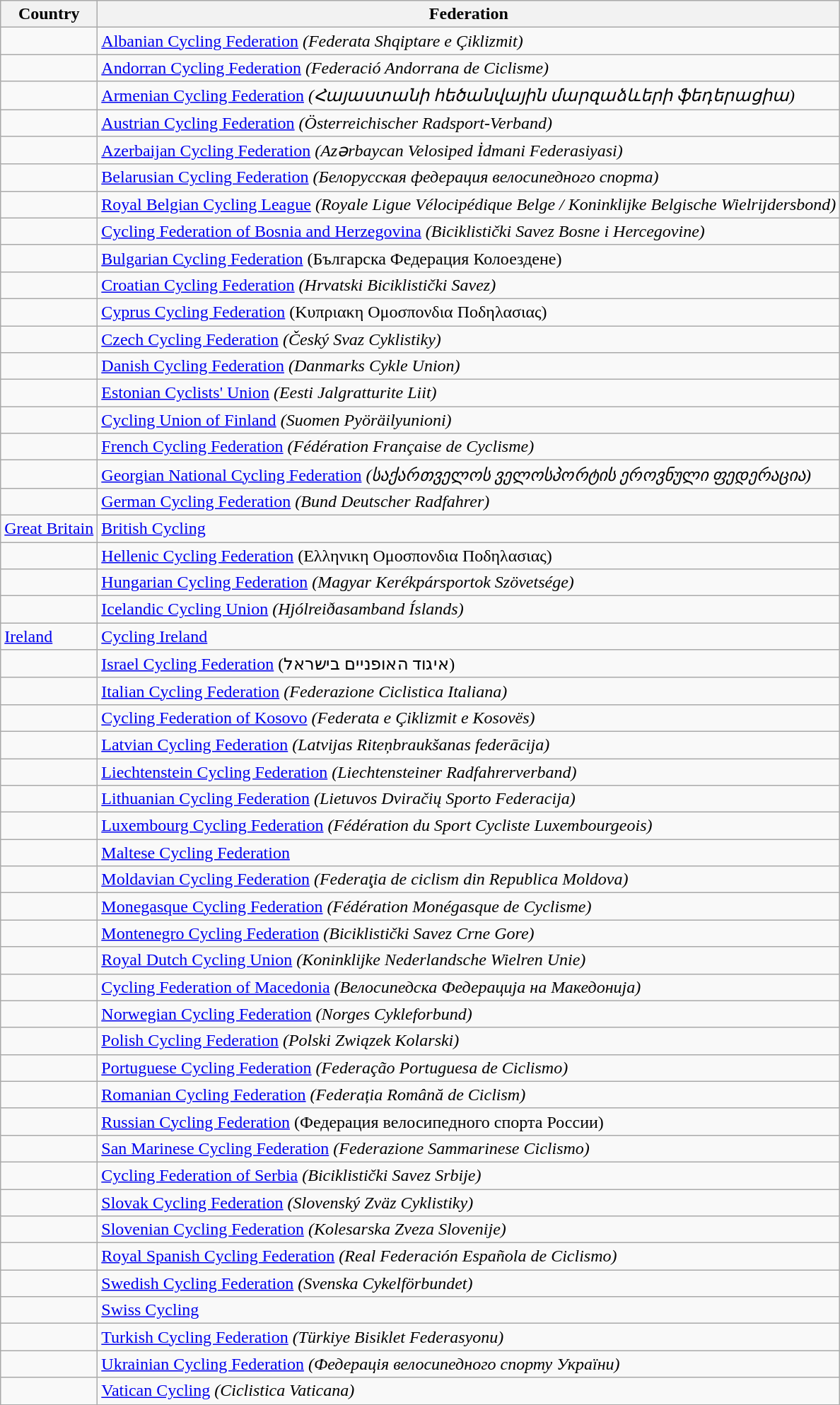<table class="wikitable">
<tr>
<th>Country</th>
<th>Federation</th>
</tr>
<tr>
<td></td>
<td><a href='#'>Albanian Cycling Federation</a> <em>(Federata Shqiptare e Çiklizmit)</em></td>
</tr>
<tr>
<td></td>
<td><a href='#'>Andorran Cycling Federation</a> <em>(Federació Andorrana de Ciclisme)</em></td>
</tr>
<tr>
<td></td>
<td><a href='#'>Armenian Cycling Federation</a> <em>(Հայաստանի հեծանվային մարզաձևերի ֆեդերացիա)</em></td>
</tr>
<tr>
<td></td>
<td><a href='#'>Austrian Cycling Federation</a> <em>(Österreichischer Radsport-Verband)</em></td>
</tr>
<tr>
<td></td>
<td><a href='#'>Azerbaijan Cycling Federation</a> <em>(Azərbaycan Velosiped İdmani Federasiyasi)</em></td>
</tr>
<tr>
<td></td>
<td><a href='#'>Belarusian Cycling Federation</a> <em>(Белорусская федерация велосипедного спорта)</em></td>
</tr>
<tr>
<td></td>
<td><a href='#'>Royal Belgian Cycling League</a> <em>(Royale Ligue Vélocipédique Belge / Koninklijke Belgische Wielrijdersbond)</em></td>
</tr>
<tr>
<td></td>
<td><a href='#'>Cycling Federation of Bosnia and Herzegovina</a> <em>(Biciklistički Savez Bosne i Hercegovine)</em></td>
</tr>
<tr>
<td></td>
<td><a href='#'>Bulgarian Cycling Federation</a> (Българска Федерация Колоездене)</td>
</tr>
<tr>
<td></td>
<td><a href='#'>Croatian Cycling Federation</a> <em>(Hrvatski Biciklistički Savez)</em></td>
</tr>
<tr>
<td></td>
<td><a href='#'>Cyprus Cycling Federation</a> (Κυπριακη Ομοσπονδια Ποδηλασιας)</td>
</tr>
<tr>
<td></td>
<td><a href='#'>Czech Cycling Federation</a> <em>(Český Svaz Cyklistiky)</em></td>
</tr>
<tr>
<td></td>
<td><a href='#'>Danish Cycling Federation</a> <em>(Danmarks Cykle Union)</em></td>
</tr>
<tr>
<td></td>
<td><a href='#'>Estonian Cyclists' Union</a> <em>(Eesti Jalgratturite Liit)</em></td>
</tr>
<tr>
<td></td>
<td><a href='#'>Cycling Union of Finland</a> <em>(Suomen Pyöräilyunioni)</em></td>
</tr>
<tr>
<td></td>
<td><a href='#'>French Cycling Federation</a> <em>(Fédération Française de Cyclisme)</em></td>
</tr>
<tr>
<td></td>
<td><a href='#'>Georgian National Cycling Federation</a> <em>(საქართველოს ველოსპორტის ეროვნული ფედერაცია)</em></td>
</tr>
<tr>
<td></td>
<td><a href='#'>German Cycling Federation</a> <em>(Bund Deutscher Radfahrer)</em></td>
</tr>
<tr>
<td> <a href='#'>Great Britain</a></td>
<td><a href='#'>British Cycling</a></td>
</tr>
<tr>
<td></td>
<td><a href='#'>Hellenic Cycling Federation</a> (Ελληνικη Ομοσπονδια Ποδηλασιας)</td>
</tr>
<tr>
<td></td>
<td><a href='#'>Hungarian Cycling Federation</a> <em>(Magyar Kerékpársportok Szövetsége)</em></td>
</tr>
<tr>
<td></td>
<td><a href='#'>Icelandic Cycling Union</a> <em>(Hjólreiðasamband Íslands)</em></td>
</tr>
<tr>
<td> <a href='#'>Ireland</a></td>
<td><a href='#'>Cycling Ireland</a></td>
</tr>
<tr>
<td></td>
<td><a href='#'>Israel Cycling Federation</a> (איגוד האופניים בישראל)</td>
</tr>
<tr>
<td></td>
<td><a href='#'>Italian Cycling Federation</a> <em>(Federazione Ciclistica Italiana)</em></td>
</tr>
<tr>
<td></td>
<td><a href='#'>Cycling Federation of Kosovo</a> <em>(Federata e Çiklizmit e Kosovës)</em></td>
</tr>
<tr>
<td></td>
<td><a href='#'>Latvian Cycling Federation</a> <em>(Latvijas Riteņbraukšanas federācija)</em></td>
</tr>
<tr>
<td></td>
<td><a href='#'>Liechtenstein Cycling Federation</a> <em>(Liechtensteiner Radfahrerverband)</em></td>
</tr>
<tr>
<td></td>
<td><a href='#'>Lithuanian Cycling Federation</a> <em>(Lietuvos Dviračių Sporto Federacija)</em></td>
</tr>
<tr>
<td></td>
<td><a href='#'>Luxembourg Cycling Federation</a> <em>(Fédération du Sport Cycliste Luxembourgeois)</em></td>
</tr>
<tr>
<td></td>
<td><a href='#'>Maltese Cycling Federation</a></td>
</tr>
<tr>
<td></td>
<td><a href='#'>Moldavian Cycling Federation</a> <em>(Federaţia de ciclism din Republica Moldova)</em></td>
</tr>
<tr>
<td></td>
<td><a href='#'>Monegasque Cycling Federation</a> <em>(Fédération Monégasque de Cyclisme)</em></td>
</tr>
<tr>
<td></td>
<td><a href='#'>Montenegro Cycling Federation</a> <em>(Biciklistički Savez Crne Gore)</em></td>
</tr>
<tr>
<td></td>
<td><a href='#'>Royal Dutch Cycling Union</a> <em>(Koninklijke Nederlandsche Wielren Unie)</em></td>
</tr>
<tr>
<td></td>
<td><a href='#'>Cycling Federation of Macedonia</a> <em>(Велосипедска Федерација на Македонија)</em></td>
</tr>
<tr>
<td></td>
<td><a href='#'>Norwegian Cycling Federation</a> <em>(Norges Cykleforbund)</em></td>
</tr>
<tr>
<td></td>
<td><a href='#'>Polish Cycling Federation</a> <em>(Polski Związek Kolarski)</em></td>
</tr>
<tr>
<td></td>
<td><a href='#'>Portuguese Cycling Federation</a> <em>(Federação Portuguesa de Ciclismo)</em></td>
</tr>
<tr>
<td></td>
<td><a href='#'>Romanian Cycling Federation</a> <em>(Federația Română de Ciclism)</em></td>
</tr>
<tr>
<td></td>
<td><a href='#'>Russian Cycling Federation</a> (Федерация велосипедного спорта России)</td>
</tr>
<tr>
<td></td>
<td><a href='#'>San Marinese Cycling Federation</a> <em>(Federazione Sammarinese Ciclismo)</em></td>
</tr>
<tr>
<td></td>
<td><a href='#'>Cycling Federation of Serbia</a> <em>(Biciklistički Savez Srbije)</em></td>
</tr>
<tr>
<td></td>
<td><a href='#'>Slovak Cycling Federation</a> <em>(Slovenský Zväz Cyklistiky)</em></td>
</tr>
<tr>
<td></td>
<td><a href='#'>Slovenian Cycling Federation</a> <em>(Kolesarska Zveza Slovenije)</em></td>
</tr>
<tr>
<td></td>
<td><a href='#'>Royal Spanish Cycling Federation</a> <em>(Real Federación Española de Ciclismo)</em></td>
</tr>
<tr>
<td></td>
<td><a href='#'>Swedish Cycling Federation</a> <em>(Svenska Cykelförbundet)</em></td>
</tr>
<tr>
<td></td>
<td><a href='#'>Swiss Cycling</a></td>
</tr>
<tr>
<td></td>
<td><a href='#'>Turkish Cycling Federation</a> <em>(Türkiye Bisiklet Federasyonu)</em></td>
</tr>
<tr>
<td></td>
<td><a href='#'>Ukrainian Cycling Federation</a> <em>(Федерація велосипедного спорту України)</em></td>
</tr>
<tr>
<td></td>
<td><a href='#'>Vatican Cycling</a> <em>(Ciclistica Vaticana)</em></td>
</tr>
</table>
